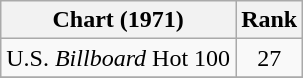<table class="wikitable">
<tr>
<th>Chart (1971)</th>
<th style="text-align:center;">Rank</th>
</tr>
<tr>
<td>U.S. <em>Billboard</em> Hot 100</td>
<td style="text-align:center;">27</td>
</tr>
<tr>
</tr>
</table>
